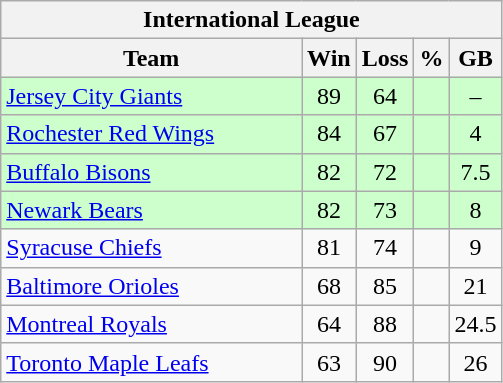<table class="wikitable">
<tr>
<th colspan="5">International League</th>
</tr>
<tr>
<th width="60%">Team</th>
<th>Win</th>
<th>Loss</th>
<th>%</th>
<th>GB</th>
</tr>
<tr align=center bgcolor=ccffcc>
<td align=left><a href='#'>Jersey City Giants</a></td>
<td>89</td>
<td>64</td>
<td></td>
<td>–</td>
</tr>
<tr align=center bgcolor=ccffcc>
<td align=left><a href='#'>Rochester Red Wings</a></td>
<td>84</td>
<td>67</td>
<td></td>
<td>4</td>
</tr>
<tr align=center bgcolor=ccffcc>
<td align=left><a href='#'>Buffalo Bisons</a></td>
<td>82</td>
<td>72</td>
<td></td>
<td>7.5</td>
</tr>
<tr align=center bgcolor=ccffcc>
<td align=left><a href='#'>Newark Bears</a></td>
<td>82</td>
<td>73</td>
<td></td>
<td>8</td>
</tr>
<tr align=center>
<td align=left><a href='#'>Syracuse Chiefs</a></td>
<td>81</td>
<td>74</td>
<td></td>
<td>9</td>
</tr>
<tr align=center>
<td align=left><a href='#'>Baltimore Orioles</a></td>
<td>68</td>
<td>85</td>
<td></td>
<td>21</td>
</tr>
<tr align=center>
<td align=left><a href='#'>Montreal Royals</a></td>
<td>64</td>
<td>88</td>
<td></td>
<td>24.5</td>
</tr>
<tr align=center>
<td align=left><a href='#'>Toronto Maple Leafs</a></td>
<td>63</td>
<td>90</td>
<td></td>
<td>26</td>
</tr>
</table>
